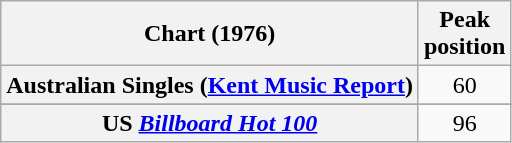<table class="wikitable sortable plainrowheaders" style="text-align:center">
<tr>
<th>Chart (1976)</th>
<th>Peak<br>position</th>
</tr>
<tr>
<th scope="row">Australian Singles (<a href='#'>Kent Music Report</a>)</th>
<td style="text-align:center;">60</td>
</tr>
<tr>
</tr>
<tr>
<th scope="row">US <em><a href='#'>Billboard Hot 100</a></em></th>
<td style="text-align:center;">96</td>
</tr>
</table>
